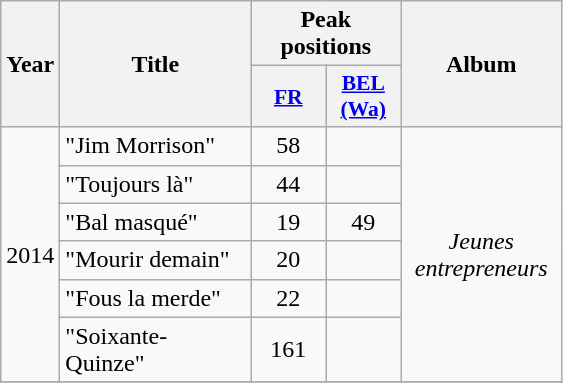<table class="wikitable">
<tr>
<th align="center" rowspan="2" width="10">Year</th>
<th align="center" rowspan="2" width="120">Title</th>
<th align="center" colspan="2" width="20">Peak positions</th>
<th align="center" rowspan="2" width="100">Album</th>
</tr>
<tr>
<th scope="col" style="width:3em;font-size:90%;"><a href='#'>FR</a><br></th>
<th scope="col" style="width:3em;font-size:90%;"><a href='#'>BEL <br>(Wa)</a><br></th>
</tr>
<tr>
<td style="text-align:center;" rowspan=6>2014</td>
<td>"Jim Morrison"</td>
<td style="text-align:center;">58</td>
<td style="text-align:center;"></td>
<td style="text-align:center;" rowspan=6><em>Jeunes entrepreneurs</em></td>
</tr>
<tr>
<td>"Toujours là"</td>
<td style="text-align:center;">44</td>
<td style="text-align:center;"></td>
</tr>
<tr>
<td>"Bal masqué"</td>
<td style="text-align:center;">19</td>
<td style="text-align:center;">49</td>
</tr>
<tr>
<td>"Mourir demain"</td>
<td style="text-align:center;">20</td>
<td style="text-align:center;"></td>
</tr>
<tr>
<td>"Fous la merde"</td>
<td style="text-align:center;">22</td>
<td style="text-align:center;"></td>
</tr>
<tr>
<td>"Soixante-Quinze"</td>
<td style="text-align:center;">161</td>
<td style="text-align:center;"></td>
</tr>
<tr>
</tr>
</table>
